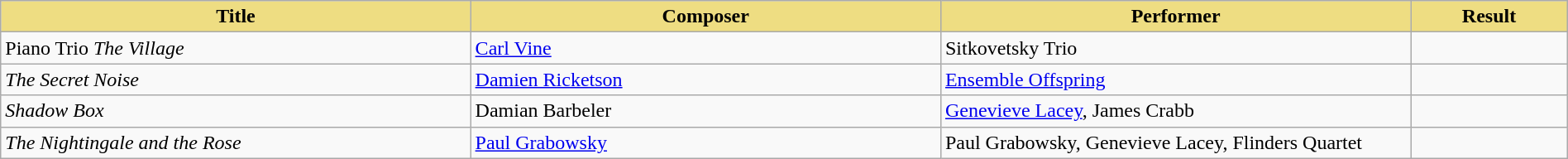<table class="wikitable" width=100%>
<tr>
<th style="width:30%;background:#EEDD82;">Title</th>
<th style="width:30%;background:#EEDD82;">Composer</th>
<th style="width:30%;background:#EEDD82;">Performer</th>
<th style="width:10%;background:#EEDD82;">Result<br></th>
</tr>
<tr>
<td>Piano Trio <em>The Village</em></td>
<td><a href='#'>Carl Vine</a></td>
<td>Sitkovetsky Trio</td>
<td></td>
</tr>
<tr>
<td><em>The Secret Noise</em></td>
<td><a href='#'>Damien Ricketson</a></td>
<td><a href='#'>Ensemble Offspring</a></td>
<td></td>
</tr>
<tr>
<td><em>Shadow Box</em></td>
<td>Damian Barbeler</td>
<td><a href='#'>Genevieve Lacey</a>, James Crabb</td>
<td></td>
</tr>
<tr>
<td><em>The Nightingale and the Rose</em></td>
<td><a href='#'>Paul Grabowsky</a></td>
<td>Paul Grabowsky, Genevieve Lacey, Flinders Quartet</td>
<td></td>
</tr>
</table>
